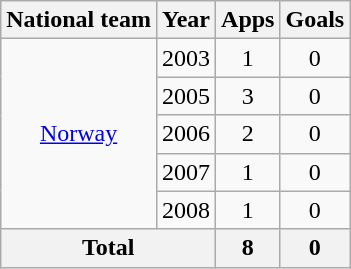<table class="wikitable" style="text-align:center">
<tr>
<th>National team</th>
<th>Year</th>
<th>Apps</th>
<th>Goals</th>
</tr>
<tr>
<td rowspan="5"><a href='#'>Norway</a></td>
<td>2003</td>
<td>1</td>
<td>0</td>
</tr>
<tr>
<td>2005</td>
<td>3</td>
<td>0</td>
</tr>
<tr>
<td>2006</td>
<td>2</td>
<td>0</td>
</tr>
<tr>
<td>2007</td>
<td>1</td>
<td>0</td>
</tr>
<tr>
<td>2008</td>
<td>1</td>
<td>0</td>
</tr>
<tr>
<th colspan="2">Total</th>
<th>8</th>
<th>0</th>
</tr>
</table>
